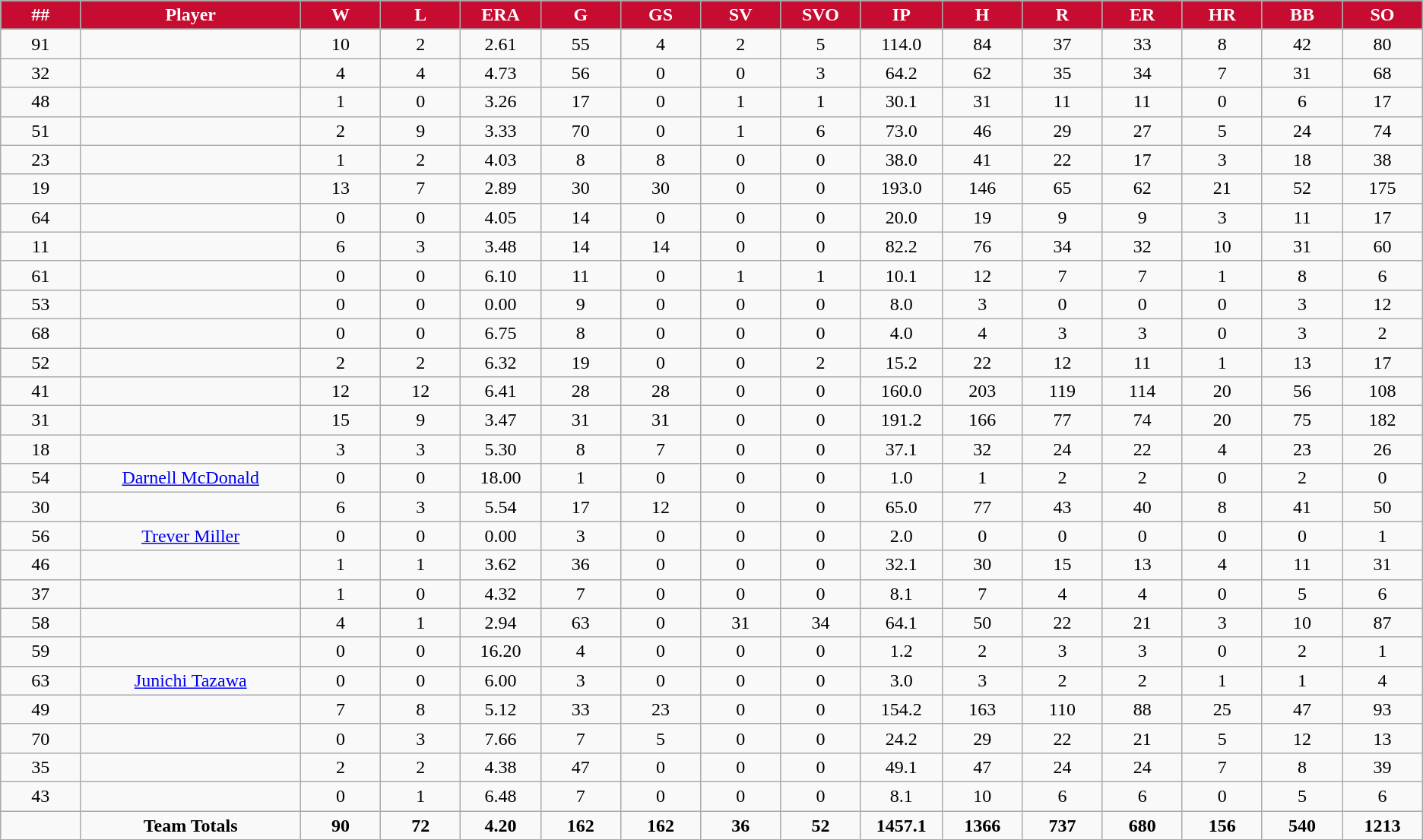<table class="wikitable sortable">
<tr>
<th style="background:#c60c30; width:4%;color:white;">##</th>
<th style="background:#c60c30; width:11%;color:white;">Player</th>
<th style="background:#c60c30; width:4%;color:white;">W</th>
<th style="background:#c60c30; width:4%;color:white;">L</th>
<th style="background:#c60c30; width:4%;color:white;">ERA</th>
<th style="background:#c60c30; width:4%;color:white;">G</th>
<th style="background:#c60c30; width:4%;color:white;">GS</th>
<th style="background:#c60c30; width:4%;color:white;">SV</th>
<th style="background:#c60c30; width:4%;color:white;">SVO</th>
<th style="background:#c60c30; width:4%;color:white;">IP</th>
<th style="background:#c60c30; width:4%;color:white;">H</th>
<th style="background:#c60c30; width:4%;color:white;">R</th>
<th style="background:#c60c30; width:4%;color:white;">ER</th>
<th style="background:#c60c30; width:4%;color:white;">HR</th>
<th style="background:#c60c30; width:4%;color:white;">BB</th>
<th style="background:#c60c30; width:4%;color:white;">SO</th>
</tr>
<tr style="text-align:center;">
</tr>
<tr style="text-align:center;">
<td>91</td>
<td></td>
<td>10</td>
<td>2</td>
<td>2.61</td>
<td>55</td>
<td>4</td>
<td>2</td>
<td>5</td>
<td>114.0</td>
<td>84</td>
<td>37</td>
<td>33</td>
<td>8</td>
<td>42</td>
<td>80</td>
</tr>
<tr style="text-align:center;">
<td>32</td>
<td></td>
<td>4</td>
<td>4</td>
<td>4.73</td>
<td>56</td>
<td>0</td>
<td>0</td>
<td>3</td>
<td>64.2</td>
<td>62</td>
<td>35</td>
<td>34</td>
<td>7</td>
<td>31</td>
<td>68</td>
</tr>
<tr style="text-align:center;">
<td>48</td>
<td></td>
<td>1</td>
<td>0</td>
<td>3.26</td>
<td>17</td>
<td>0</td>
<td>1</td>
<td>1</td>
<td>30.1</td>
<td>31</td>
<td>11</td>
<td>11</td>
<td>0</td>
<td>6</td>
<td>17</td>
</tr>
<tr style="text-align:center;">
<td>51</td>
<td></td>
<td>2</td>
<td>9</td>
<td>3.33</td>
<td>70</td>
<td>0</td>
<td>1</td>
<td>6</td>
<td>73.0</td>
<td>46</td>
<td>29</td>
<td>27</td>
<td>5</td>
<td>24</td>
<td>74</td>
</tr>
<tr style="text-align:center;">
<td>23</td>
<td></td>
<td>1</td>
<td>2</td>
<td>4.03</td>
<td>8</td>
<td>8</td>
<td>0</td>
<td>0</td>
<td>38.0</td>
<td>41</td>
<td>22</td>
<td>17</td>
<td>3</td>
<td>18</td>
<td>38</td>
</tr>
<tr style="text-align:center;">
<td>19</td>
<td></td>
<td>13</td>
<td>7</td>
<td>2.89</td>
<td>30</td>
<td>30</td>
<td>0</td>
<td>0</td>
<td>193.0</td>
<td>146</td>
<td>65</td>
<td>62</td>
<td>21</td>
<td>52</td>
<td>175</td>
</tr>
<tr style="text-align:center;">
<td>64</td>
<td></td>
<td>0</td>
<td>0</td>
<td>4.05</td>
<td>14</td>
<td>0</td>
<td>0</td>
<td>0</td>
<td>20.0</td>
<td>19</td>
<td>9</td>
<td>9</td>
<td>3</td>
<td>11</td>
<td>17</td>
</tr>
<tr style="text-align:center;">
<td>11</td>
<td></td>
<td>6</td>
<td>3</td>
<td>3.48</td>
<td>14</td>
<td>14</td>
<td>0</td>
<td>0</td>
<td>82.2</td>
<td>76</td>
<td>34</td>
<td>32</td>
<td>10</td>
<td>31</td>
<td>60</td>
</tr>
<tr style="text-align:center;">
<td>61</td>
<td></td>
<td>0</td>
<td>0</td>
<td>6.10</td>
<td>11</td>
<td>0</td>
<td>1</td>
<td>1</td>
<td>10.1</td>
<td>12</td>
<td>7</td>
<td>7</td>
<td>1</td>
<td>8</td>
<td>6</td>
</tr>
<tr style="text-align:center;">
<td>53</td>
<td></td>
<td>0</td>
<td>0</td>
<td>0.00</td>
<td>9</td>
<td>0</td>
<td>0</td>
<td>0</td>
<td>8.0</td>
<td>3</td>
<td>0</td>
<td>0</td>
<td>0</td>
<td>3</td>
<td>12</td>
</tr>
<tr style="text-align:center;">
<td>68</td>
<td></td>
<td>0</td>
<td>0</td>
<td>6.75</td>
<td>8</td>
<td>0</td>
<td>0</td>
<td>0</td>
<td>4.0</td>
<td>4</td>
<td>3</td>
<td>3</td>
<td>0</td>
<td>3</td>
<td>2</td>
</tr>
<tr style="text-align:center;">
<td>52</td>
<td></td>
<td>2</td>
<td>2</td>
<td>6.32</td>
<td>19</td>
<td>0</td>
<td>0</td>
<td>2</td>
<td>15.2</td>
<td>22</td>
<td>12</td>
<td>11</td>
<td>1</td>
<td>13</td>
<td>17</td>
</tr>
<tr style="text-align:center;">
<td>41</td>
<td></td>
<td>12</td>
<td>12</td>
<td>6.41</td>
<td>28</td>
<td>28</td>
<td>0</td>
<td>0</td>
<td>160.0</td>
<td>203</td>
<td>119</td>
<td>114</td>
<td>20</td>
<td>56</td>
<td>108</td>
</tr>
<tr style="text-align:center;">
<td>31</td>
<td></td>
<td>15</td>
<td>9</td>
<td>3.47</td>
<td>31</td>
<td>31</td>
<td>0</td>
<td>0</td>
<td>191.2</td>
<td>166</td>
<td>77</td>
<td>74</td>
<td>20</td>
<td>75</td>
<td>182</td>
</tr>
<tr style="text-align:center;">
<td>18</td>
<td></td>
<td>3</td>
<td>3</td>
<td>5.30</td>
<td>8</td>
<td>7</td>
<td>0</td>
<td>0</td>
<td>37.1</td>
<td>32</td>
<td>24</td>
<td>22</td>
<td>4</td>
<td>23</td>
<td>26</td>
</tr>
<tr style="text-align:center;">
<td>54</td>
<td><a href='#'>Darnell McDonald</a></td>
<td>0</td>
<td>0</td>
<td>18.00</td>
<td>1</td>
<td>0</td>
<td>0</td>
<td>0</td>
<td>1.0</td>
<td>1</td>
<td>2</td>
<td>2</td>
<td>0</td>
<td>2</td>
<td>0</td>
</tr>
<tr align=center>
<td>30</td>
<td></td>
<td>6</td>
<td>3</td>
<td>5.54</td>
<td>17</td>
<td>12</td>
<td>0</td>
<td>0</td>
<td>65.0</td>
<td>77</td>
<td>43</td>
<td>40</td>
<td>8</td>
<td>41</td>
<td>50</td>
</tr>
<tr style="text-align:center;">
<td>56</td>
<td><a href='#'>Trever Miller</a></td>
<td>0</td>
<td>0</td>
<td>0.00</td>
<td>3</td>
<td>0</td>
<td>0</td>
<td>0</td>
<td>2.0</td>
<td>0</td>
<td>0</td>
<td>0</td>
<td>0</td>
<td>0</td>
<td>1</td>
</tr>
<tr align=center>
<td>46</td>
<td></td>
<td>1</td>
<td>1</td>
<td>3.62</td>
<td>36</td>
<td>0</td>
<td>0</td>
<td>0</td>
<td>32.1</td>
<td>30</td>
<td>15</td>
<td>13</td>
<td>4</td>
<td>11</td>
<td>31</td>
</tr>
<tr style="text-align:center;">
<td>37</td>
<td></td>
<td>1</td>
<td>0</td>
<td>4.32</td>
<td>7</td>
<td>0</td>
<td>0</td>
<td>0</td>
<td>8.1</td>
<td>7</td>
<td>4</td>
<td>4</td>
<td>0</td>
<td>5</td>
<td>6</td>
</tr>
<tr style="text-align:center;">
<td>58</td>
<td></td>
<td>4</td>
<td>1</td>
<td>2.94</td>
<td>63</td>
<td>0</td>
<td>31</td>
<td>34</td>
<td>64.1</td>
<td>50</td>
<td>22</td>
<td>21</td>
<td>3</td>
<td>10</td>
<td>87</td>
</tr>
<tr style="text-align:center;">
<td>59</td>
<td></td>
<td>0</td>
<td>0</td>
<td>16.20</td>
<td>4</td>
<td>0</td>
<td>0</td>
<td>0</td>
<td>1.2</td>
<td>2</td>
<td>3</td>
<td>3</td>
<td>0</td>
<td>2</td>
<td>1</td>
</tr>
<tr style="text-align:center;">
<td>63</td>
<td><a href='#'>Junichi Tazawa</a></td>
<td>0</td>
<td>0</td>
<td>6.00</td>
<td>3</td>
<td>0</td>
<td>0</td>
<td>0</td>
<td>3.0</td>
<td>3</td>
<td>2</td>
<td>2</td>
<td>1</td>
<td>1</td>
<td>4</td>
</tr>
<tr align=center>
<td>49</td>
<td></td>
<td>7</td>
<td>8</td>
<td>5.12</td>
<td>33</td>
<td>23</td>
<td>0</td>
<td>0</td>
<td>154.2</td>
<td>163</td>
<td>110</td>
<td>88</td>
<td>25</td>
<td>47</td>
<td>93</td>
</tr>
<tr style="text-align:center;">
<td>70</td>
<td></td>
<td>0</td>
<td>3</td>
<td>7.66</td>
<td>7</td>
<td>5</td>
<td>0</td>
<td>0</td>
<td>24.2</td>
<td>29</td>
<td>22</td>
<td>21</td>
<td>5</td>
<td>12</td>
<td>13</td>
</tr>
<tr style="text-align:center;">
<td>35</td>
<td></td>
<td>2</td>
<td>2</td>
<td>4.38</td>
<td>47</td>
<td>0</td>
<td>0</td>
<td>0</td>
<td>49.1</td>
<td>47</td>
<td>24</td>
<td>24</td>
<td>7</td>
<td>8</td>
<td>39</td>
</tr>
<tr style="text-align:center;">
<td>43</td>
<td></td>
<td>0</td>
<td>1</td>
<td>6.48</td>
<td>7</td>
<td>0</td>
<td>0</td>
<td>0</td>
<td>8.1</td>
<td>10</td>
<td>6</td>
<td>6</td>
<td>0</td>
<td>5</td>
<td>6</td>
</tr>
<tr style="text-align:center;">
<td></td>
<td><strong>Team Totals</strong></td>
<td><strong>90</strong></td>
<td><strong>72</strong></td>
<td><strong>4.20</strong></td>
<td><strong>162</strong></td>
<td><strong>162</strong></td>
<td><strong>36</strong></td>
<td><strong>52</strong></td>
<td><strong>1457.1</strong></td>
<td><strong>1366</strong></td>
<td><strong>737</strong></td>
<td><strong>680</strong></td>
<td><strong>156</strong></td>
<td><strong>540</strong></td>
<td><strong>1213</strong></td>
</tr>
</table>
